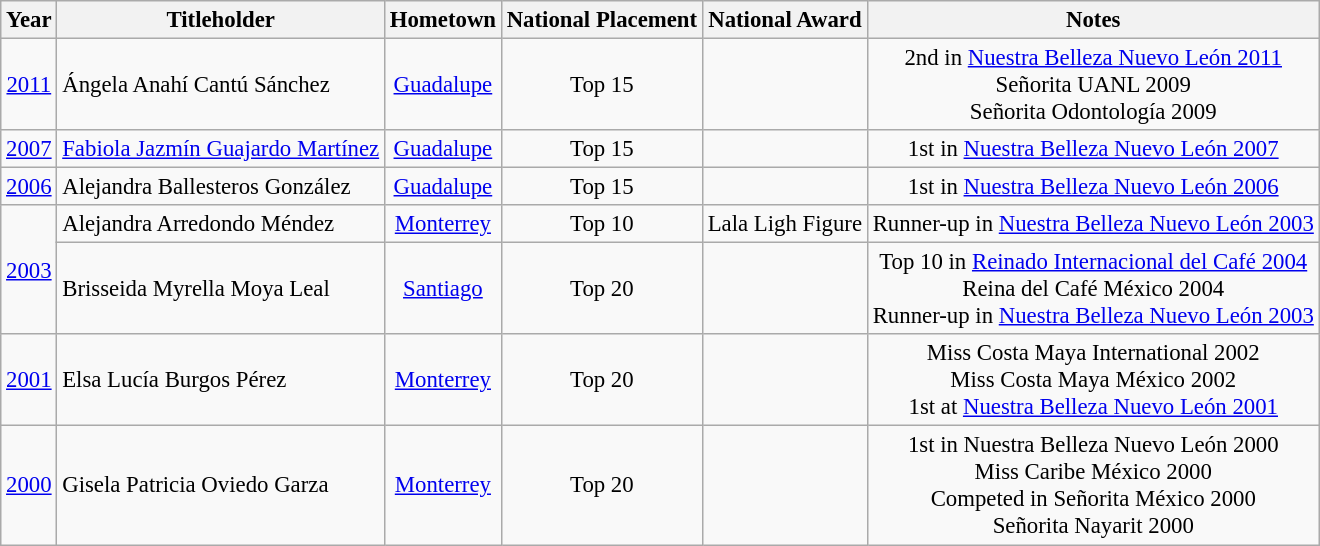<table class="wikitable sortable" style="font-size:95%;">
<tr>
<th>Year</th>
<th>Titleholder</th>
<th>Hometown</th>
<th>National Placement</th>
<th>National Award</th>
<th>Notes</th>
</tr>
<tr>
<td align="center"><a href='#'>2011</a></td>
<td>Ángela Anahí Cantú Sánchez</td>
<td align="center"><a href='#'>Guadalupe</a></td>
<td align="center">Top 15</td>
<td align="center"></td>
<td align="center">2nd in <a href='#'>Nuestra Belleza Nuevo León 2011</a><br>Señorita UANL 2009<br>Señorita Odontología 2009</td>
</tr>
<tr>
<td align="center"><a href='#'>2007</a></td>
<td><a href='#'>Fabiola Jazmín Guajardo Martínez</a></td>
<td align="center"><a href='#'>Guadalupe</a></td>
<td align="center">Top 15</td>
<td align="center"></td>
<td align="center">1st in <a href='#'>Nuestra Belleza Nuevo León 2007</a></td>
</tr>
<tr>
<td align="center"><a href='#'>2006</a></td>
<td>Alejandra Ballesteros González</td>
<td align="center"><a href='#'>Guadalupe</a></td>
<td align="center">Top 15</td>
<td align="center"></td>
<td align="center">1st in <a href='#'>Nuestra Belleza Nuevo León 2006</a></td>
</tr>
<tr>
<td rowspan=2 align="center"><a href='#'>2003</a></td>
<td>Alejandra Arredondo Méndez</td>
<td align="center"><a href='#'>Monterrey</a></td>
<td align="center">Top 10</td>
<td align="center">Lala Ligh Figure</td>
<td align="center">Runner-up in <a href='#'>Nuestra Belleza Nuevo León 2003</a></td>
</tr>
<tr>
<td>Brisseida Myrella Moya Leal</td>
<td align="center"><a href='#'>Santiago</a></td>
<td align="center">Top 20</td>
<td align="center"></td>
<td align="center">Top 10 in <a href='#'>Reinado Internacional del Café 2004</a><br>Reina del Café México 2004<br>Runner-up in <a href='#'>Nuestra Belleza Nuevo León 2003</a></td>
</tr>
<tr>
<td align="center"><a href='#'>2001</a></td>
<td>Elsa Lucía Burgos Pérez</td>
<td align="center"><a href='#'>Monterrey</a></td>
<td align="center">Top 20</td>
<td align="center"></td>
<td align="center">Miss Costa Maya International 2002<br>Miss Costa Maya México 2002<br>1st at <a href='#'>Nuestra Belleza Nuevo León 2001</a></td>
</tr>
<tr>
<td align="center"><a href='#'>2000</a></td>
<td>Gisela Patricia Oviedo Garza</td>
<td align="center"><a href='#'>Monterrey</a></td>
<td align="center">Top 20</td>
<td align="center"></td>
<td align="center">1st in Nuestra Belleza Nuevo León 2000<br>Miss Caribe México 2000<br>Competed in Señorita México 2000<br>Señorita Nayarit 2000</td>
</tr>
</table>
